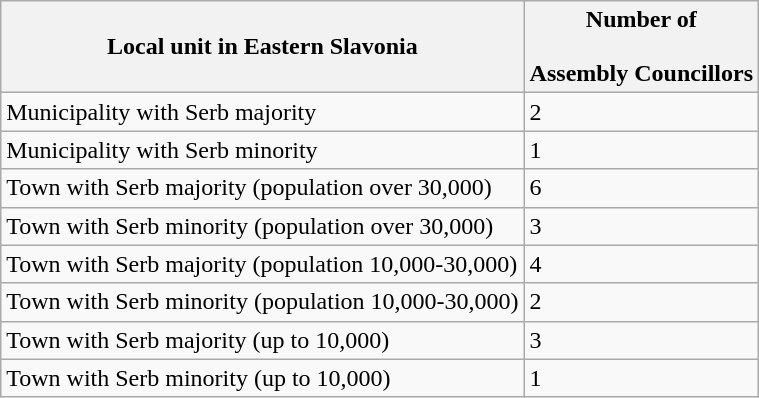<table class="wikitable">
<tr>
<th>Local unit in Eastern Slavonia</th>
<th>Number of <br><br>Assembly Councillors</th>
</tr>
<tr>
<td>Municipality with Serb majority</td>
<td>2</td>
</tr>
<tr>
<td>Municipality with Serb minority</td>
<td>1</td>
</tr>
<tr>
<td>Town with Serb majority (population over 30,000)</td>
<td>6</td>
</tr>
<tr>
<td>Town with Serb minority (population over 30,000)</td>
<td>3</td>
</tr>
<tr>
<td>Town with Serb majority (population 10,000-30,000)</td>
<td>4</td>
</tr>
<tr>
<td>Town with Serb minority (population 10,000-30,000)</td>
<td>2</td>
</tr>
<tr>
<td>Town with Serb majority (up to 10,000)</td>
<td>3</td>
</tr>
<tr>
<td>Town with Serb minority (up to 10,000)</td>
<td>1</td>
</tr>
</table>
